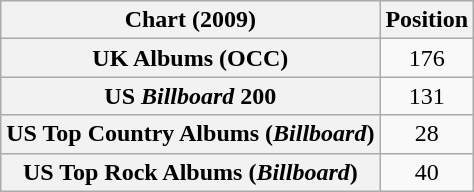<table class="wikitable sortable plainrowheaders" style="text-align:center">
<tr>
<th scope="col">Chart (2009)</th>
<th scope="col">Position</th>
</tr>
<tr>
<th scope="row">UK Albums (OCC)</th>
<td>176</td>
</tr>
<tr>
<th scope="row">US <em>Billboard</em> 200</th>
<td>131</td>
</tr>
<tr>
<th scope="row">US Top Country Albums (<em>Billboard</em>)</th>
<td>28</td>
</tr>
<tr>
<th scope="row">US Top Rock Albums (<em>Billboard</em>)</th>
<td>40</td>
</tr>
</table>
